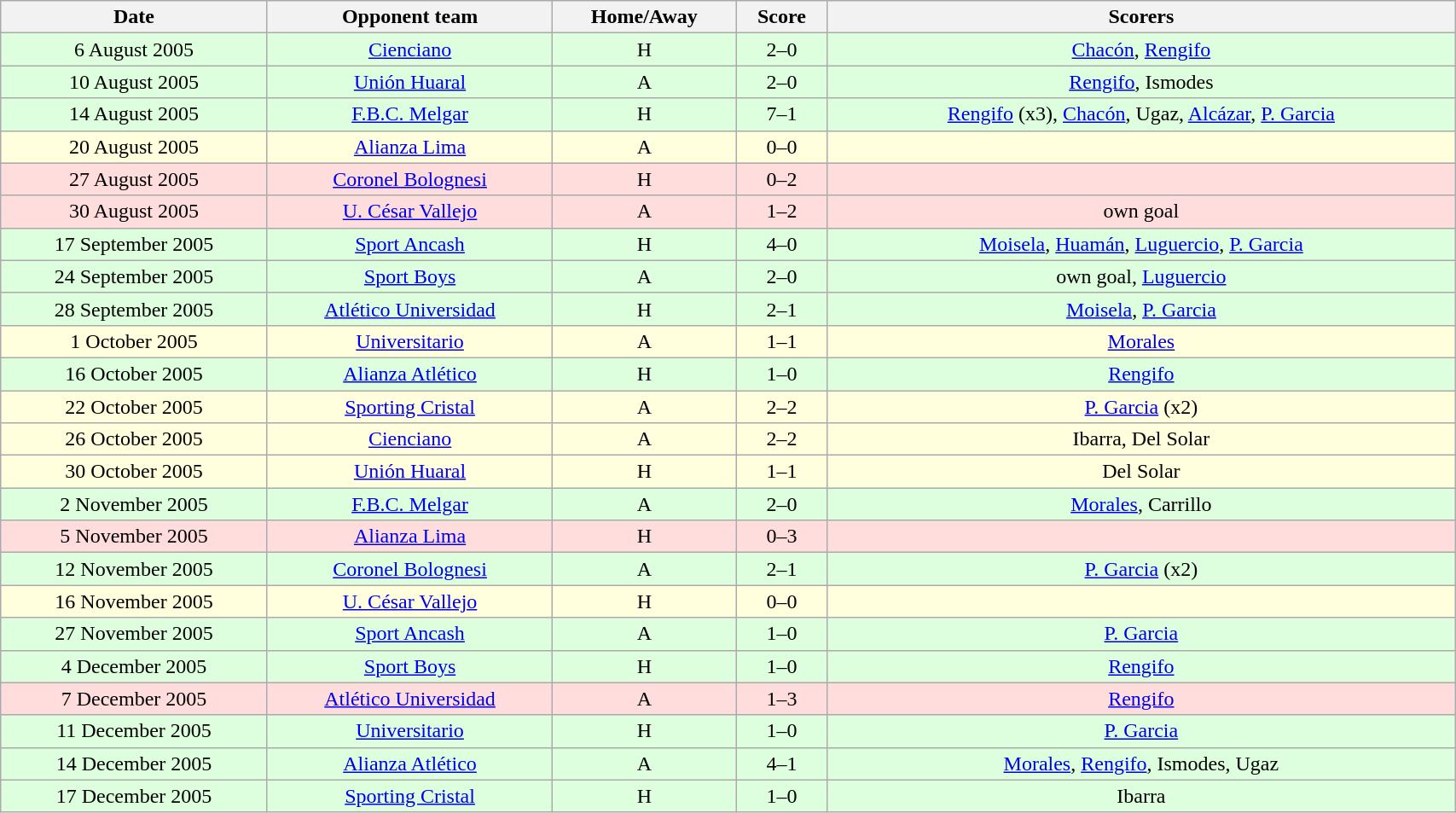<table class="wikitable" style="width:90%;">
<tr>
<th>Date</th>
<th>Opponent team</th>
<th>Home/Away</th>
<th>Score</th>
<th>Scorers</th>
</tr>
<tr style="background:#dfd;">
<td style="text-align: center">6 August 2005</td>
<td style="text-align: center"><a href='#'>Cienciano</a></td>
<td style="text-align: center">H</td>
<td style="text-align: center">2–0</td>
<td style="text-align: center"><a href='#'>Chacón</a>, <a href='#'>Rengifo</a></td>
</tr>
<tr style="background:#dfd;">
<td style="text-align: center">10 August 2005</td>
<td style="text-align: center"><a href='#'>Unión Huaral</a></td>
<td style="text-align: center">A</td>
<td style="text-align: center">2–0</td>
<td style="text-align: center"><a href='#'>Rengifo</a>, Ismodes</td>
</tr>
<tr style="background:#dfd;">
<td style="text-align: center">14 August 2005</td>
<td style="text-align: center"><a href='#'>F.B.C. Melgar</a></td>
<td style="text-align: center">H</td>
<td style="text-align: center">7–1</td>
<td style="text-align: center"><a href='#'>Rengifo</a> (x3), <a href='#'>Chacón</a>, Ugaz, <a href='#'>Alcázar</a>, <a href='#'>P. Garcia</a></td>
</tr>
<tr style="background:#ffd;">
<td style="text-align: center">20 August 2005</td>
<td style="text-align: center"><a href='#'>Alianza Lima</a></td>
<td style="text-align: center">A</td>
<td style="text-align: center">0–0</td>
<td style="text-align: center"></td>
</tr>
<tr style="background:#fdd;">
<td style="text-align: center">27 August 2005</td>
<td style="text-align: center"><a href='#'>Coronel Bolognesi</a></td>
<td style="text-align: center">H</td>
<td style="text-align: center">0–2</td>
<td style="text-align: center"></td>
</tr>
<tr style="background:#fdd;">
<td style="text-align: center">30 August 2005</td>
<td style="text-align: center"><a href='#'>U. César Vallejo</a></td>
<td style="text-align: center">A</td>
<td style="text-align: center">1–2</td>
<td style="text-align: center">own goal</td>
</tr>
<tr style="background:#dfd;">
<td style="text-align: center">17 September 2005</td>
<td style="text-align: center"><a href='#'>Sport Ancash</a></td>
<td style="text-align: center">H</td>
<td style="text-align: center">4–0</td>
<td style="text-align: center"><a href='#'>Moisela</a>, <a href='#'>Huamán</a>, <a href='#'>Luguercio</a>, <a href='#'>P. Garcia</a></td>
</tr>
<tr style="background:#dfd;">
<td style="text-align: center">24 September 2005</td>
<td style="text-align: center"><a href='#'>Sport Boys</a></td>
<td style="text-align: center">A</td>
<td style="text-align: center">2–0</td>
<td style="text-align: center">own goal, <a href='#'>Luguercio</a></td>
</tr>
<tr style="background:#dfd;">
<td style="text-align: center">28 September 2005</td>
<td style="text-align: center"><a href='#'>Atlético Universidad</a></td>
<td style="text-align: center">H</td>
<td style="text-align: center">2–1</td>
<td style="text-align: center"><a href='#'>Moisela</a>, <a href='#'>P. Garcia</a></td>
</tr>
<tr style="background:#ffd;">
<td style="text-align: center">1 October 2005</td>
<td style="text-align: center"><a href='#'>Universitario</a></td>
<td style="text-align: center">A</td>
<td style="text-align: center">1–1</td>
<td style="text-align: center"><a href='#'>Morales</a></td>
</tr>
<tr style="background:#dfd;">
<td style="text-align: center">16 October 2005</td>
<td style="text-align: center"><a href='#'>Alianza Atlético</a></td>
<td style="text-align: center">H</td>
<td style="text-align: center">1–0</td>
<td style="text-align: center"><a href='#'>Rengifo</a></td>
</tr>
<tr style="background:#ffd;">
<td style="text-align: center">22 October 2005</td>
<td style="text-align: center"><a href='#'>Sporting Cristal</a></td>
<td style="text-align: center">A</td>
<td style="text-align: center">2–2</td>
<td style="text-align: center"><a href='#'>P. Garcia</a> (x2)</td>
</tr>
<tr style="background:#ffd;">
<td style="text-align: center">26 October 2005</td>
<td style="text-align: center"><a href='#'>Cienciano</a></td>
<td style="text-align: center">A</td>
<td style="text-align: center">2–2</td>
<td style="text-align: center">Ibarra, Del Solar</td>
</tr>
<tr style="background:#ffd;">
<td style="text-align: center">30 October 2005</td>
<td style="text-align: center"><a href='#'>Unión Huaral</a></td>
<td style="text-align: center">H</td>
<td style="text-align: center">1–1</td>
<td style="text-align: center">Del Solar</td>
</tr>
<tr style="background:#dfd;">
<td style="text-align: center">2 November 2005</td>
<td style="text-align: center"><a href='#'>F.B.C. Melgar</a></td>
<td style="text-align: center">A</td>
<td style="text-align: center">2–0</td>
<td style="text-align: center"><a href='#'>Morales</a>, Carrillo</td>
</tr>
<tr style="background:#fdd;">
<td style="text-align: center">5 November 2005</td>
<td style="text-align: center"><a href='#'>Alianza Lima</a></td>
<td style="text-align: center">H</td>
<td style="text-align: center">0–3</td>
<td style="text-align: center"></td>
</tr>
<tr style="background:#dfd;">
<td style="text-align: center">12 November 2005</td>
<td style="text-align: center"><a href='#'>Coronel Bolognesi</a></td>
<td style="text-align: center">A</td>
<td style="text-align: center">2–1</td>
<td style="text-align: center"><a href='#'>P. Garcia</a> (x2)</td>
</tr>
<tr style="background:#ffd;">
<td style="text-align: center">16 November 2005</td>
<td style="text-align: center"><a href='#'>U. César Vallejo</a></td>
<td style="text-align: center">H</td>
<td style="text-align: center">0–0</td>
<td style="text-align: center"></td>
</tr>
<tr style="background:#dfd;">
<td style="text-align: center">27 November 2005</td>
<td style="text-align: center"><a href='#'>Sport Ancash</a></td>
<td style="text-align: center">A</td>
<td style="text-align: center">1–0</td>
<td style="text-align: center"><a href='#'>P. Garcia</a></td>
</tr>
<tr style="background:#dfd;">
<td style="text-align: center">4 December 2005</td>
<td style="text-align: center"><a href='#'>Sport Boys</a></td>
<td style="text-align: center">H</td>
<td style="text-align: center">1–0</td>
<td style="text-align: center"><a href='#'>Rengifo</a></td>
</tr>
<tr style="background:#fdd;">
<td style="text-align: center">7 December 2005</td>
<td style="text-align: center"><a href='#'>Atlético Universidad</a></td>
<td style="text-align: center">A</td>
<td style="text-align: center">1–3</td>
<td style="text-align: center"><a href='#'>Rengifo</a></td>
</tr>
<tr style="background:#dfd;">
<td style="text-align: center">11 December 2005</td>
<td style="text-align: center"><a href='#'>Universitario</a></td>
<td style="text-align: center">H</td>
<td style="text-align: center">1–0</td>
<td style="text-align: center"><a href='#'>P. Garcia</a></td>
</tr>
<tr style="background:#dfd;">
<td style="text-align: center">14 December 2005</td>
<td style="text-align: center"><a href='#'>Alianza Atlético</a></td>
<td style="text-align: center">A</td>
<td style="text-align: center">4–1</td>
<td style="text-align: center"><a href='#'>Morales</a>, <a href='#'>Rengifo</a>, Ismodes, Ugaz</td>
</tr>
<tr style="background:#dfd;">
<td style="text-align: center">17 December 2005</td>
<td style="text-align: center"><a href='#'>Sporting Cristal</a></td>
<td style="text-align: center">H</td>
<td style="text-align: center">1–0</td>
<td style="text-align: center">Ibarra</td>
</tr>
</table>
